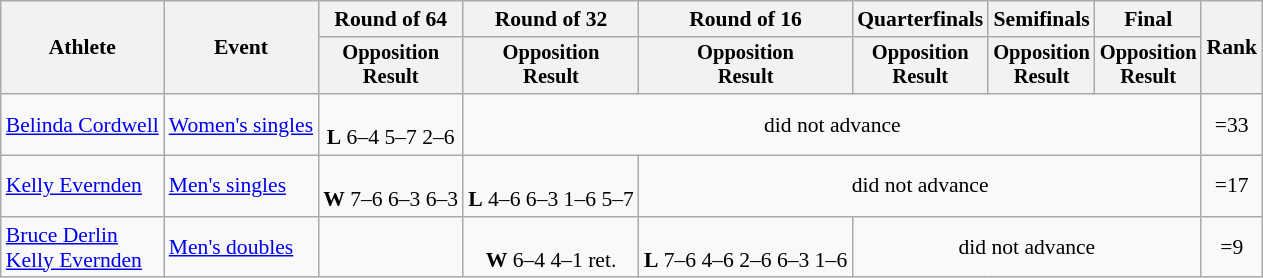<table class="wikitable" style="font-size:90%;text-align:center;">
<tr>
<th rowspan=2>Athlete</th>
<th rowspan=2>Event</th>
<th>Round of 64</th>
<th>Round of 32</th>
<th>Round of 16</th>
<th>Quarterfinals</th>
<th>Semifinals</th>
<th>Final</th>
<th rowspan=2>Rank</th>
</tr>
<tr style="font-size:95%">
<th>Opposition<br>Result</th>
<th>Opposition<br>Result</th>
<th>Opposition<br>Result</th>
<th>Opposition<br>Result</th>
<th>Opposition<br>Result</th>
<th>Opposition<br>Result</th>
</tr>
<tr>
<td align=left><a href='#'>Belinda Cordwell</a></td>
<td align=left><a href='#'>Women's singles</a></td>
<td><br><strong>L</strong> 6–4 5–7 2–6</td>
<td colspan=5>did not advance</td>
<td>=33</td>
</tr>
<tr>
<td align=left><a href='#'>Kelly Evernden</a></td>
<td align=left><a href='#'>Men's singles</a></td>
<td><br><strong>W</strong> 7–6 6–3 6–3</td>
<td><br><strong>L</strong> 4–6 6–3 1–6 5–7</td>
<td colspan=4>did not advance</td>
<td>=17</td>
</tr>
<tr>
<td align=left><a href='#'>Bruce Derlin</a><br><a href='#'>Kelly Evernden</a></td>
<td align=left><a href='#'>Men's doubles</a></td>
<td></td>
<td><br><strong>W</strong> 6–4 4–1 ret.</td>
<td><br><strong>L</strong> 7–6 4–6 2–6 6–3 1–6</td>
<td colspan=3>did not advance</td>
<td>=9</td>
</tr>
</table>
